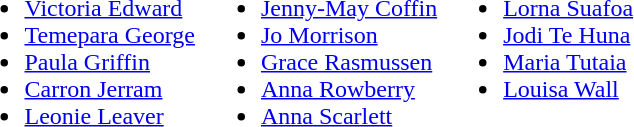<table>
<tr style="vertical-align:top">
<td><br><ul><li><a href='#'>Victoria Edward</a></li><li><a href='#'>Temepara George</a></li><li><a href='#'>Paula Griffin</a></li><li><a href='#'>Carron Jerram</a></li><li><a href='#'>Leonie Leaver</a></li></ul></td>
<td><br><ul><li><a href='#'>Jenny-May Coffin</a></li><li><a href='#'>Jo Morrison</a></li><li><a href='#'>Grace Rasmussen</a></li><li><a href='#'>Anna Rowberry</a></li><li><a href='#'>Anna Scarlett</a></li></ul></td>
<td><br><ul><li><a href='#'>Lorna Suafoa</a></li><li><a href='#'>Jodi Te Huna</a></li><li><a href='#'>Maria Tutaia</a></li><li><a href='#'>Louisa Wall</a></li></ul></td>
</tr>
</table>
